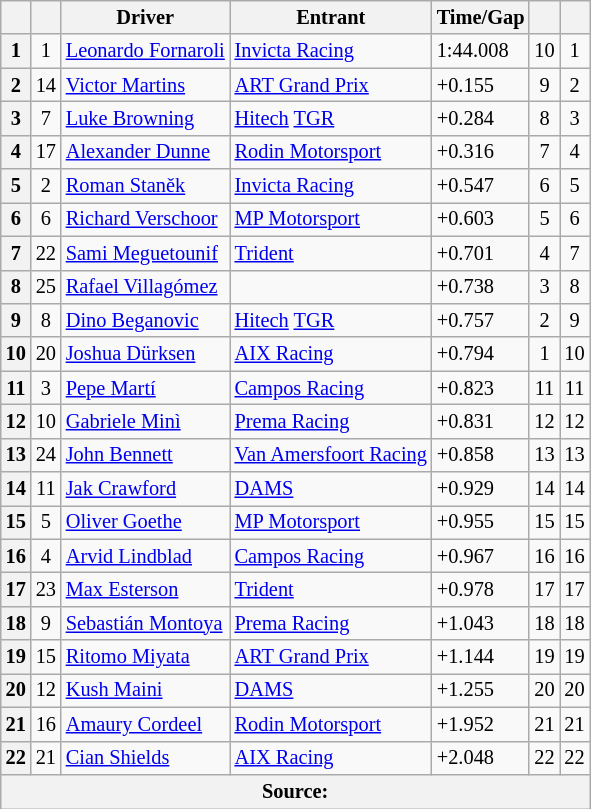<table class="wikitable" style="font-size:85%">
<tr>
<th scope="col"></th>
<th scope="col"></th>
<th scope="col">Driver</th>
<th scope="col">Entrant</th>
<th scope="col">Time/Gap</th>
<th scope="col"></th>
<th scope="col"></th>
</tr>
<tr>
<th>1</th>
<td align="center">1</td>
<td nowrap=""> <a href='#'>Leonardo Fornaroli</a></td>
<td><a href='#'>Invicta Racing</a></td>
<td>1:44.008</td>
<td align="center">10</td>
<td align="center">1</td>
</tr>
<tr>
<th>2</th>
<td align="center">14</td>
<td> <a href='#'>Victor Martins</a></td>
<td><a href='#'>ART Grand Prix</a></td>
<td>+0.155</td>
<td align="center">9</td>
<td align="center">2</td>
</tr>
<tr>
<th>3</th>
<td align="center">7</td>
<td> <a href='#'>Luke Browning</a></td>
<td><a href='#'>Hitech</a> <a href='#'>TGR</a></td>
<td>+0.284</td>
<td align="center">8</td>
<td align="center">3</td>
</tr>
<tr>
<th>4</th>
<td align="center">17</td>
<td> <a href='#'>Alexander Dunne</a></td>
<td><a href='#'>Rodin Motorsport</a></td>
<td>+0.316</td>
<td align="center">7</td>
<td align="center">4</td>
</tr>
<tr>
<th>5</th>
<td align="center">2</td>
<td> <a href='#'>Roman Staněk</a></td>
<td><a href='#'>Invicta Racing</a></td>
<td>+0.547</td>
<td align="center">6</td>
<td align="center">5</td>
</tr>
<tr>
<th>6</th>
<td align="center">6</td>
<td> <a href='#'>Richard Verschoor</a></td>
<td><a href='#'>MP Motorsport</a></td>
<td>+0.603</td>
<td align="center">5</td>
<td align="center">6</td>
</tr>
<tr>
<th>7</th>
<td align="center">22</td>
<td> <a href='#'>Sami Meguetounif</a></td>
<td><a href='#'>Trident</a></td>
<td>+0.701</td>
<td align="center">4</td>
<td align="center">7</td>
</tr>
<tr>
<th>8</th>
<td align="center">25</td>
<td> <a href='#'>Rafael Villagómez</a></td>
<td></td>
<td>+0.738</td>
<td align="center">3</td>
<td align="center">8</td>
</tr>
<tr>
<th>9</th>
<td align="center">8</td>
<td> <a href='#'>Dino Beganovic</a></td>
<td><a href='#'>Hitech</a> <a href='#'>TGR</a></td>
<td>+0.757</td>
<td align="center">2</td>
<td align="center">9</td>
</tr>
<tr>
<th>10</th>
<td align="center">20</td>
<td> <a href='#'>Joshua Dürksen</a></td>
<td><a href='#'>AIX Racing</a></td>
<td>+0.794</td>
<td align="center">1</td>
<td align="center">10</td>
</tr>
<tr>
<th>11</th>
<td align="center">3</td>
<td> <a href='#'>Pepe Martí</a></td>
<td><a href='#'>Campos Racing</a></td>
<td>+0.823</td>
<td align="center">11</td>
<td align="center">11</td>
</tr>
<tr>
<th>12</th>
<td align="center">10</td>
<td> <a href='#'>Gabriele Minì</a></td>
<td><a href='#'>Prema Racing</a></td>
<td>+0.831</td>
<td align="center">12</td>
<td align="center">12</td>
</tr>
<tr>
<th>13</th>
<td align="center">24</td>
<td> <a href='#'>John Bennett</a></td>
<td><a href='#'>Van Amersfoort Racing</a></td>
<td>+0.858</td>
<td align="center">13</td>
<td align="center">13</td>
</tr>
<tr>
<th>14</th>
<td align="center">11</td>
<td> <a href='#'>Jak Crawford</a></td>
<td><a href='#'>DAMS</a></td>
<td>+0.929</td>
<td align="center">14</td>
<td align="center">14</td>
</tr>
<tr>
<th>15</th>
<td align="center">5</td>
<td> <a href='#'>Oliver Goethe</a></td>
<td><a href='#'>MP Motorsport</a></td>
<td>+0.955</td>
<td align="center">15</td>
<td align="center">15</td>
</tr>
<tr>
<th>16</th>
<td align="center">4</td>
<td> <a href='#'>Arvid Lindblad</a></td>
<td><a href='#'>Campos Racing</a></td>
<td>+0.967</td>
<td align="center">16</td>
<td align="center">16</td>
</tr>
<tr>
<th>17</th>
<td align="center">23</td>
<td> <a href='#'>Max Esterson</a></td>
<td><a href='#'>Trident</a></td>
<td>+0.978</td>
<td align="center">17</td>
<td align="center">17</td>
</tr>
<tr>
<th>18</th>
<td align="center">9</td>
<td> <a href='#'>Sebastián Montoya</a></td>
<td><a href='#'>Prema Racing</a></td>
<td>+1.043</td>
<td align="center">18</td>
<td align="center">18</td>
</tr>
<tr>
<th>19</th>
<td align="center">15</td>
<td> <a href='#'>Ritomo Miyata</a></td>
<td><a href='#'>ART Grand Prix</a></td>
<td>+1.144</td>
<td align="center">19</td>
<td align="center">19</td>
</tr>
<tr>
<th>20</th>
<td align="center">12</td>
<td> <a href='#'>Kush Maini</a></td>
<td><a href='#'>DAMS</a></td>
<td>+1.255</td>
<td align="center">20</td>
<td align="center">20</td>
</tr>
<tr>
<th>21</th>
<td align="center">16</td>
<td> <a href='#'>Amaury Cordeel</a></td>
<td><a href='#'>Rodin Motorsport</a></td>
<td>+1.952</td>
<td align="center">21</td>
<td align="center">21</td>
</tr>
<tr>
<th>22</th>
<td align="center">21</td>
<td> <a href='#'>Cian Shields</a></td>
<td><a href='#'>AIX Racing</a></td>
<td>+2.048</td>
<td align="center">22</td>
<td align="center">22</td>
</tr>
<tr>
<th colspan="7">Source:</th>
</tr>
</table>
